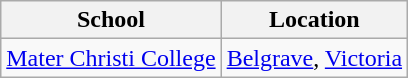<table class="wikitable" style="text-align:center;">
<tr class="hintergrundfarbe5">
<th>School</th>
<th>Location</th>
</tr>
<tr>
<td><a href='#'>Mater Christi College</a></td>
<td><a href='#'>Belgrave</a>, <a href='#'>Victoria</a></td>
</tr>
</table>
